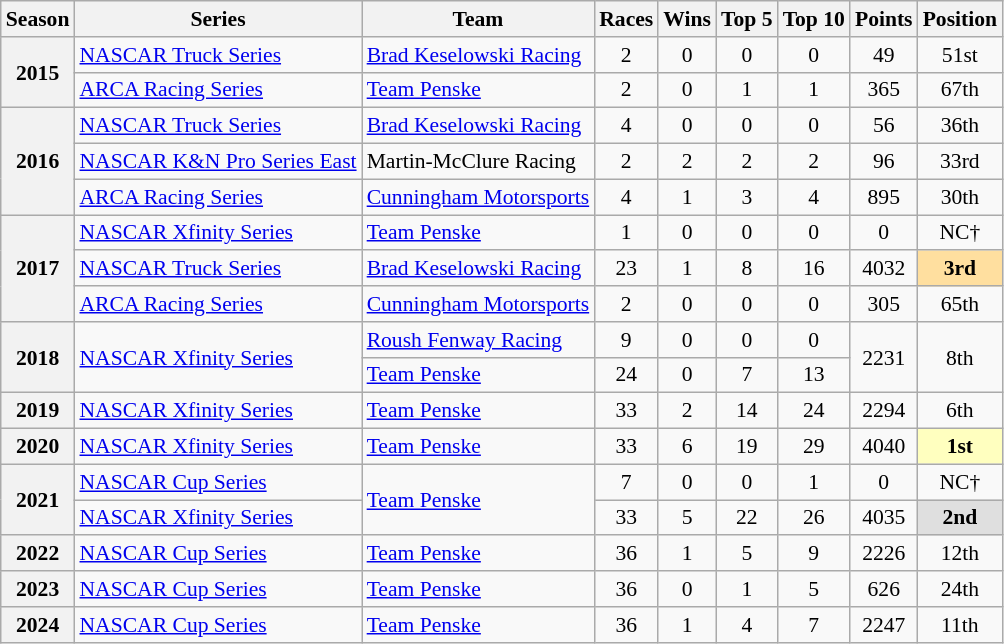<table class="wikitable" style="font-size: 90%; text-align:center">
<tr>
<th>Season</th>
<th>Series</th>
<th>Team</th>
<th>Races</th>
<th>Wins</th>
<th>Top 5</th>
<th>Top 10</th>
<th>Points</th>
<th>Position</th>
</tr>
<tr>
<th rowspan=2>2015</th>
<td align=left><a href='#'>NASCAR Truck Series</a></td>
<td align=left><a href='#'>Brad Keselowski Racing</a></td>
<td>2</td>
<td>0</td>
<td>0</td>
<td>0</td>
<td>49</td>
<td>51st</td>
</tr>
<tr>
<td align=left><a href='#'>ARCA Racing Series</a></td>
<td align=left><a href='#'>Team Penske</a></td>
<td>2</td>
<td>0</td>
<td>1</td>
<td>1</td>
<td>365</td>
<td>67th</td>
</tr>
<tr>
<th rowspan=3>2016</th>
<td align=left><a href='#'>NASCAR Truck Series</a></td>
<td align=left><a href='#'>Brad Keselowski Racing</a></td>
<td>4</td>
<td>0</td>
<td>0</td>
<td>0</td>
<td>56</td>
<td>36th</td>
</tr>
<tr>
<td align=left><a href='#'>NASCAR K&N Pro Series East</a></td>
<td align=left>Martin-McClure Racing</td>
<td>2</td>
<td>2</td>
<td>2</td>
<td>2</td>
<td>96</td>
<td>33rd</td>
</tr>
<tr>
<td align=left><a href='#'>ARCA Racing Series</a></td>
<td align=left><a href='#'>Cunningham Motorsports</a></td>
<td>4</td>
<td>1</td>
<td>3</td>
<td>4</td>
<td>895</td>
<td>30th</td>
</tr>
<tr>
<th rowspan=3>2017</th>
<td align=left><a href='#'>NASCAR Xfinity Series</a></td>
<td align=left><a href='#'>Team Penske</a></td>
<td>1</td>
<td>0</td>
<td>0</td>
<td>0</td>
<td>0</td>
<td>NC†</td>
</tr>
<tr>
<td align=left><a href='#'>NASCAR Truck Series</a></td>
<td align=left><a href='#'>Brad Keselowski Racing</a></td>
<td>23</td>
<td>1</td>
<td>8</td>
<td>16</td>
<td>4032</td>
<td style="background:#FFDF9F;"><strong>3rd</strong></td>
</tr>
<tr>
<td align=left><a href='#'>ARCA Racing Series</a></td>
<td align=left><a href='#'>Cunningham Motorsports</a></td>
<td>2</td>
<td>0</td>
<td>0</td>
<td>0</td>
<td>305</td>
<td>65th</td>
</tr>
<tr>
<th rowspan=2>2018</th>
<td rowspan=2 align=left><a href='#'>NASCAR Xfinity Series</a></td>
<td align=left><a href='#'>Roush Fenway Racing</a></td>
<td>9</td>
<td>0</td>
<td>0</td>
<td>0</td>
<td rowspan=2>2231</td>
<td rowspan=2>8th</td>
</tr>
<tr>
<td align=left><a href='#'>Team Penske</a></td>
<td>24</td>
<td>0</td>
<td>7</td>
<td>13</td>
</tr>
<tr>
<th>2019</th>
<td align=left><a href='#'>NASCAR Xfinity Series</a></td>
<td align=left><a href='#'>Team Penske</a></td>
<td>33</td>
<td>2</td>
<td>14</td>
<td>24</td>
<td>2294</td>
<td>6th</td>
</tr>
<tr>
<th>2020</th>
<td align=left><a href='#'>NASCAR Xfinity Series</a></td>
<td align=left><a href='#'>Team Penske</a></td>
<td>33</td>
<td>6</td>
<td>19</td>
<td>29</td>
<td>4040</td>
<td style="background:#FFFFBF;"><strong>1st</strong></td>
</tr>
<tr>
<th rowspan=2>2021</th>
<td align=left><a href='#'>NASCAR Cup Series</a></td>
<td rowspan=2 align=left><a href='#'>Team Penske</a></td>
<td>7</td>
<td>0</td>
<td>0</td>
<td>1</td>
<td>0</td>
<td>NC†</td>
</tr>
<tr>
<td align=left><a href='#'>NASCAR Xfinity Series</a></td>
<td>33</td>
<td>5</td>
<td>22</td>
<td>26</td>
<td>4035</td>
<td style="background:#DFDFDF;"><strong>2nd</strong></td>
</tr>
<tr>
<th>2022</th>
<td align=left><a href='#'>NASCAR Cup Series</a></td>
<td align=left><a href='#'>Team Penske</a></td>
<td>36</td>
<td>1</td>
<td>5</td>
<td>9</td>
<td>2226</td>
<td>12th</td>
</tr>
<tr>
<th>2023</th>
<td align=left><a href='#'>NASCAR Cup Series</a></td>
<td align=left><a href='#'>Team Penske</a></td>
<td>36</td>
<td>0</td>
<td>1</td>
<td>5</td>
<td>626</td>
<td>24th</td>
</tr>
<tr>
<th>2024</th>
<td align=left><a href='#'>NASCAR Cup Series</a></td>
<td align=left><a href='#'>Team Penske</a></td>
<td>36</td>
<td>1</td>
<td>4</td>
<td>7</td>
<td>2247</td>
<td>11th</td>
</tr>
</table>
